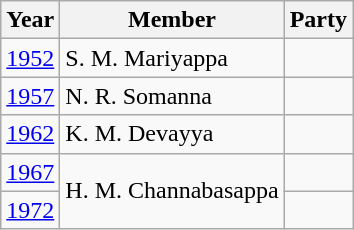<table class="wikitable sortable">
<tr>
<th>Year</th>
<th>Member</th>
<th colspan="2">Party</th>
</tr>
<tr>
<td><a href='#'>1952</a></td>
<td>S. M. Mariyappa</td>
<td></td>
</tr>
<tr>
<td><a href='#'>1957</a></td>
<td>N. R. Somanna</td>
<td></td>
</tr>
<tr>
<td><a href='#'>1962</a></td>
<td>K. M. Devayya</td>
</tr>
<tr>
<td><a href='#'>1967</a></td>
<td rowspan="2">H. M. Channabasappa</td>
<td></td>
</tr>
<tr>
<td><a href='#'>1972</a></td>
<td></td>
</tr>
</table>
